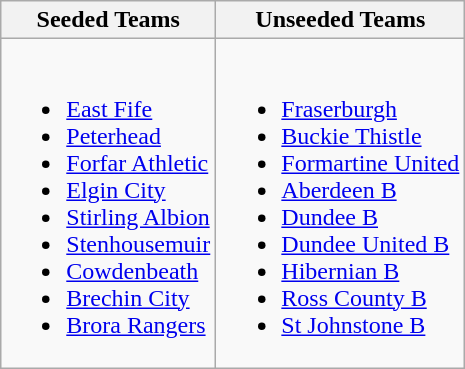<table class="wikitable">
<tr>
<th>Seeded Teams</th>
<th>Unseeded Teams</th>
</tr>
<tr>
<td valign=top><br><ul><li><a href='#'>East Fife</a></li><li><a href='#'>Peterhead</a></li><li><a href='#'>Forfar Athletic</a></li><li><a href='#'>Elgin City</a></li><li><a href='#'>Stirling Albion</a></li><li><a href='#'>Stenhousemuir</a></li><li><a href='#'>Cowdenbeath</a></li><li><a href='#'>Brechin City</a></li><li><a href='#'>Brora Rangers</a></li></ul></td>
<td valign=top><br><ul><li><a href='#'>Fraserburgh</a></li><li><a href='#'>Buckie Thistle</a></li><li><a href='#'>Formartine United</a></li><li><a href='#'>Aberdeen B</a></li><li><a href='#'>Dundee B</a></li><li><a href='#'>Dundee United B</a></li><li><a href='#'>Hibernian B</a></li><li><a href='#'>Ross County B</a></li><li><a href='#'>St Johnstone B</a></li></ul></td>
</tr>
</table>
